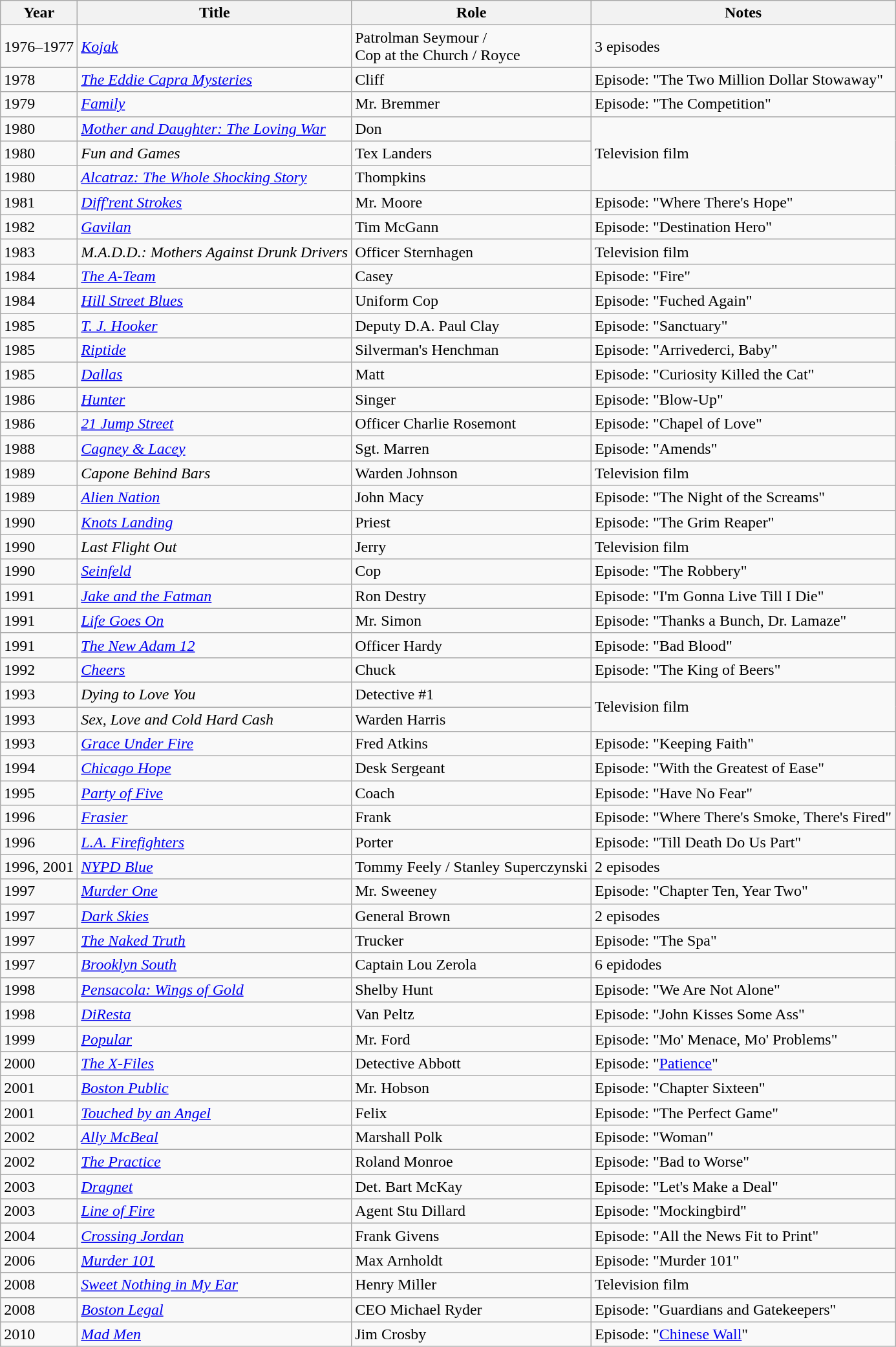<table class="wikitable sortable">
<tr>
<th>Year</th>
<th>Title</th>
<th>Role</th>
<th>Notes</th>
</tr>
<tr>
<td>1976–1977</td>
<td><em><a href='#'>Kojak</a></em></td>
<td>Patrolman Seymour /<br>Cop at the Church / Royce</td>
<td>3 episodes</td>
</tr>
<tr>
<td>1978</td>
<td><em><a href='#'>The Eddie Capra Mysteries</a></em></td>
<td>Cliff</td>
<td>Episode: "The Two Million Dollar Stowaway"</td>
</tr>
<tr>
<td>1979</td>
<td><a href='#'><em>Family</em></a></td>
<td>Mr. Bremmer</td>
<td>Episode: "The Competition"</td>
</tr>
<tr>
<td>1980</td>
<td><em><a href='#'>Mother and Daughter: The Loving War</a></em></td>
<td>Don</td>
<td rowspan="3">Television film</td>
</tr>
<tr>
<td>1980</td>
<td><em>Fun and Games</em></td>
<td>Tex Landers</td>
</tr>
<tr>
<td>1980</td>
<td><em><a href='#'>Alcatraz: The Whole Shocking Story</a></em></td>
<td>Thompkins</td>
</tr>
<tr>
<td>1981</td>
<td><em><a href='#'>Diff'rent Strokes</a></em></td>
<td>Mr. Moore</td>
<td>Episode: "Where There's Hope"</td>
</tr>
<tr>
<td>1982</td>
<td><a href='#'><em>Gavilan</em></a></td>
<td>Tim McGann</td>
<td>Episode: "Destination Hero"</td>
</tr>
<tr>
<td>1983</td>
<td><em>M.A.D.D.: Mothers Against Drunk Drivers</em></td>
<td>Officer Sternhagen</td>
<td>Television film</td>
</tr>
<tr>
<td>1984</td>
<td><em><a href='#'>The A-Team</a></em></td>
<td>Casey</td>
<td>Episode: "Fire"</td>
</tr>
<tr>
<td>1984</td>
<td><em><a href='#'>Hill Street Blues</a></em></td>
<td>Uniform Cop</td>
<td>Episode: "Fuched Again"</td>
</tr>
<tr>
<td>1985</td>
<td><em><a href='#'>T. J. Hooker</a></em></td>
<td>Deputy D.A. Paul Clay</td>
<td>Episode: "Sanctuary"</td>
</tr>
<tr>
<td>1985</td>
<td><a href='#'><em>Riptide</em></a></td>
<td>Silverman's Henchman</td>
<td>Episode: "Arrivederci, Baby"</td>
</tr>
<tr>
<td>1985</td>
<td><em><a href='#'>Dallas</a></em></td>
<td>Matt</td>
<td>Episode: "Curiosity Killed the Cat"</td>
</tr>
<tr>
<td>1986</td>
<td><a href='#'><em>Hunter</em></a></td>
<td>Singer</td>
<td>Episode: "Blow-Up"</td>
</tr>
<tr>
<td>1986</td>
<td><em><a href='#'>21 Jump Street</a></em></td>
<td>Officer Charlie Rosemont</td>
<td>Episode: "Chapel of Love"</td>
</tr>
<tr>
<td>1988</td>
<td><em><a href='#'>Cagney & Lacey</a></em></td>
<td>Sgt. Marren</td>
<td>Episode: "Amends"</td>
</tr>
<tr>
<td>1989</td>
<td><em>Capone Behind Bars</em></td>
<td>Warden Johnson</td>
<td>Television film</td>
</tr>
<tr>
<td>1989</td>
<td><a href='#'><em>Alien Nation</em></a></td>
<td>John Macy</td>
<td>Episode: "The Night of the Screams"</td>
</tr>
<tr>
<td>1990</td>
<td><em><a href='#'>Knots Landing</a></em></td>
<td>Priest</td>
<td>Episode: "The Grim Reaper"</td>
</tr>
<tr>
<td>1990</td>
<td><em>Last Flight Out</em></td>
<td>Jerry</td>
<td>Television film</td>
</tr>
<tr>
<td>1990</td>
<td><em><a href='#'>Seinfeld</a></em></td>
<td>Cop</td>
<td>Episode: "The Robbery"</td>
</tr>
<tr>
<td>1991</td>
<td><em><a href='#'>Jake and the Fatman</a></em></td>
<td>Ron Destry</td>
<td>Episode: "I'm Gonna Live Till I Die"</td>
</tr>
<tr>
<td>1991</td>
<td><a href='#'><em>Life Goes On</em></a></td>
<td>Mr. Simon</td>
<td>Episode: "Thanks a Bunch, Dr. Lamaze"</td>
</tr>
<tr>
<td>1991</td>
<td><em><a href='#'>The New Adam 12</a></em></td>
<td>Officer Hardy</td>
<td>Episode: "Bad Blood"</td>
</tr>
<tr>
<td>1992</td>
<td><em><a href='#'>Cheers</a></em></td>
<td>Chuck</td>
<td>Episode: "The King of Beers"</td>
</tr>
<tr>
<td>1993</td>
<td><em>Dying to Love You</em></td>
<td>Detective #1</td>
<td rowspan="2">Television film</td>
</tr>
<tr>
<td>1993</td>
<td><em>Sex, Love and Cold Hard Cash</em></td>
<td>Warden Harris</td>
</tr>
<tr>
<td>1993</td>
<td><em><a href='#'>Grace Under Fire</a></em></td>
<td>Fred Atkins</td>
<td>Episode: "Keeping Faith"</td>
</tr>
<tr>
<td>1994</td>
<td><em><a href='#'>Chicago Hope</a></em></td>
<td>Desk Sergeant</td>
<td>Episode: "With the Greatest of Ease"</td>
</tr>
<tr>
<td>1995</td>
<td><em><a href='#'>Party of Five</a></em></td>
<td>Coach</td>
<td>Episode: "Have No Fear"</td>
</tr>
<tr>
<td>1996</td>
<td><em><a href='#'>Frasier</a></em></td>
<td>Frank</td>
<td>Episode: "Where There's Smoke, There's Fired"</td>
</tr>
<tr>
<td>1996</td>
<td><em><a href='#'>L.A. Firefighters</a></em></td>
<td>Porter</td>
<td>Episode: "Till Death Do Us Part"</td>
</tr>
<tr>
<td>1996, 2001</td>
<td><em><a href='#'>NYPD Blue</a></em></td>
<td>Tommy Feely / Stanley Superczynski</td>
<td>2 episodes</td>
</tr>
<tr>
<td>1997</td>
<td><a href='#'><em>Murder One</em></a></td>
<td>Mr. Sweeney</td>
<td>Episode: "Chapter Ten, Year Two"</td>
</tr>
<tr>
<td>1997</td>
<td><em><a href='#'>Dark Skies</a></em></td>
<td>General Brown</td>
<td>2 episodes</td>
</tr>
<tr>
<td>1997</td>
<td><a href='#'><em>The Naked Truth</em></a></td>
<td>Trucker</td>
<td>Episode: "The Spa"</td>
</tr>
<tr>
<td>1997</td>
<td><em><a href='#'>Brooklyn South</a></em></td>
<td>Captain Lou Zerola</td>
<td>6 epidodes</td>
</tr>
<tr>
<td>1998</td>
<td><em><a href='#'>Pensacola: Wings of Gold</a></em></td>
<td>Shelby Hunt</td>
<td>Episode: "We Are Not Alone"</td>
</tr>
<tr>
<td>1998</td>
<td><em><a href='#'>DiResta</a></em></td>
<td>Van Peltz</td>
<td>Episode: "John Kisses Some Ass"</td>
</tr>
<tr>
<td>1999</td>
<td><a href='#'><em>Popular</em></a></td>
<td>Mr. Ford</td>
<td>Episode: "Mo' Menace, Mo' Problems"</td>
</tr>
<tr>
<td>2000</td>
<td><em><a href='#'>The X-Files</a></em></td>
<td>Detective Abbott</td>
<td>Episode: "<a href='#'>Patience</a>"</td>
</tr>
<tr>
<td>2001</td>
<td><em><a href='#'>Boston Public</a></em></td>
<td>Mr. Hobson</td>
<td>Episode: "Chapter Sixteen"</td>
</tr>
<tr>
<td>2001</td>
<td><em><a href='#'>Touched by an Angel</a></em></td>
<td>Felix</td>
<td>Episode: "The Perfect Game"</td>
</tr>
<tr>
<td>2002</td>
<td><em><a href='#'>Ally McBeal</a></em></td>
<td>Marshall Polk</td>
<td>Episode: "Woman"</td>
</tr>
<tr>
<td>2002</td>
<td><em><a href='#'>The Practice</a></em></td>
<td>Roland Monroe</td>
<td>Episode: "Bad to Worse"</td>
</tr>
<tr>
<td>2003</td>
<td><a href='#'><em>Dragnet</em></a></td>
<td>Det. Bart McKay</td>
<td>Episode: "Let's Make a Deal"</td>
</tr>
<tr>
<td>2003</td>
<td><a href='#'><em>Line of Fire</em></a></td>
<td>Agent Stu Dillard</td>
<td>Episode: "Mockingbird"</td>
</tr>
<tr>
<td>2004</td>
<td><em><a href='#'>Crossing Jordan</a></em></td>
<td>Frank Givens</td>
<td>Episode: "All the News Fit to Print"</td>
</tr>
<tr>
<td>2006</td>
<td><a href='#'><em>Murder 101</em></a></td>
<td>Max Arnholdt</td>
<td>Episode: "Murder 101"</td>
</tr>
<tr>
<td>2008</td>
<td><em><a href='#'>Sweet Nothing in My Ear</a></em></td>
<td>Henry Miller</td>
<td>Television film</td>
</tr>
<tr>
<td>2008</td>
<td><em><a href='#'>Boston Legal</a></em></td>
<td>CEO Michael Ryder</td>
<td>Episode: "Guardians and Gatekeepers"</td>
</tr>
<tr>
<td>2010</td>
<td><em><a href='#'>Mad Men</a></em></td>
<td>Jim Crosby</td>
<td>Episode: "<a href='#'>Chinese Wall</a>"</td>
</tr>
</table>
